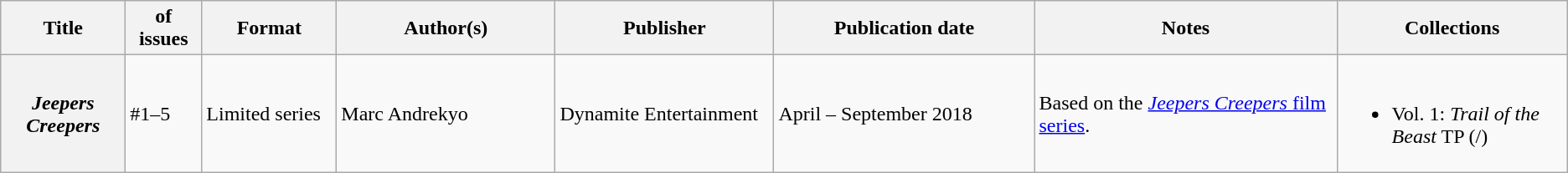<table class="wikitable">
<tr>
<th>Title</th>
<th style="width:40pt"> of issues</th>
<th style="width:75pt">Format</th>
<th style="width:125pt">Author(s)</th>
<th style="width:125pt">Publisher</th>
<th style="width:150pt">Publication date</th>
<th style="width:175pt">Notes</th>
<th>Collections</th>
</tr>
<tr>
<th><em>Jeepers Creepers</em></th>
<td>#1–5</td>
<td>Limited series</td>
<td>Marc Andrekyo</td>
<td>Dynamite Entertainment</td>
<td>April – September 2018</td>
<td>Based on the <a href='#'><em>Jeepers Creepers</em> film series</a>.</td>
<td><br><ul><li>Vol. 1: <em>Trail of the Beast</em> TP (/)</li></ul></td>
</tr>
</table>
